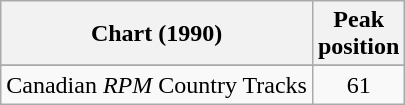<table class="wikitable">
<tr>
<th>Chart (1990)</th>
<th>Peak<br>position</th>
</tr>
<tr>
</tr>
<tr>
<td>Canadian <em>RPM</em> Country Tracks</td>
<td align="center">61</td>
</tr>
</table>
